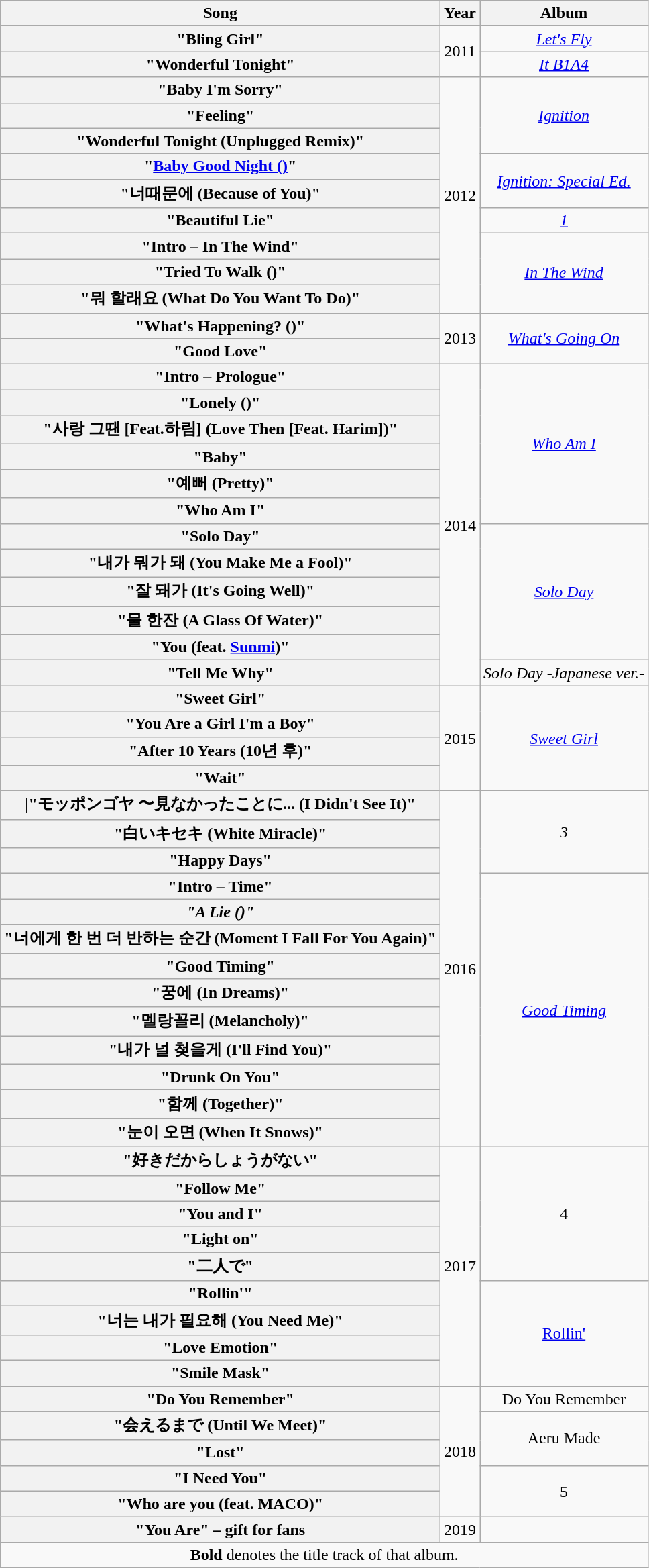<table class="wikitable plainrowheaders" style="text-align:center">
<tr>
<th scope="col">Song</th>
<th scope="col">Year</th>
<th scope="col">Album</th>
</tr>
<tr>
<th scope="row">"Bling Girl"</th>
<td rowspan="2">2011</td>
<td><em><a href='#'>Let's Fly</a></em></td>
</tr>
<tr>
<th scope="row">"Wonderful Tonight"</th>
<td><em><a href='#'>It B1A4</a></em></td>
</tr>
<tr>
<th scope="row">"<strong>Baby I'm Sorry</strong>"</th>
<td rowspan="9">2012</td>
<td rowspan="3"><a href='#'><em>Ignition</em></a></td>
</tr>
<tr>
<th scope="row">"Feeling"</th>
</tr>
<tr>
<th scope="row">"Wonderful Tonight (Unplugged Remix)"</th>
</tr>
<tr>
<th scope="row">"<strong><a href='#'>Baby Good Night ()</a></strong>"</th>
<td rowspan="2"><a href='#'><em>Ignition: Special Ed.</em></a></td>
</tr>
<tr>
<th scope="row">"너때문에 (Because of You)"</th>
</tr>
<tr>
<th scope="row">"Beautiful Lie"</th>
<td><a href='#'><em>1</em></a></td>
</tr>
<tr>
<th scope="row">"Intro – In The Wind"</th>
<td rowspan="3"><a href='#'><em>In The Wind</em></a></td>
</tr>
<tr>
<th scope="row">"<strong>Tried To Walk ()</strong>"</th>
</tr>
<tr>
<th scope="row">"뭐 할래요 (What Do You Want To Do)"</th>
</tr>
<tr>
<th scope="row"><strong>"What's Happening? ()"</strong></th>
<td rowspan="2">2013</td>
<td rowspan="2"><a href='#'><em>What's Going On</em></a></td>
</tr>
<tr>
<th scope="row">"Good Love"</th>
</tr>
<tr>
<th scope="row">"Intro – Prologue"</th>
<td rowspan="12">2014</td>
<td rowspan="6"><a href='#'><em>Who Am I</em></a></td>
</tr>
<tr>
<th scope="row"><strong>"Lonely ()"</strong></th>
</tr>
<tr>
<th scope="row">"사랑 그땐 [Feat.하림] (Love Then [Feat. Harim])"</th>
</tr>
<tr>
<th scope="row">"Baby"</th>
</tr>
<tr>
<th scope="row">"예뻐 (Pretty)"</th>
</tr>
<tr>
<th scope="row">"Who Am I"</th>
</tr>
<tr>
<th scope="row"><strong>"Solo Day"</strong></th>
<td rowspan="5"><em><a href='#'>Solo Day</a></em></td>
</tr>
<tr>
<th scope="row">"내가 뭐가 돼 (You Make Me a Fool)"</th>
</tr>
<tr>
<th scope="row">"잘 돼가 (It's Going Well)"</th>
</tr>
<tr>
<th scope="row">"물 한잔 (A Glass Of Water)"</th>
</tr>
<tr>
<th scope="row">"You (feat. <a href='#'>Sunmi</a>)"</th>
</tr>
<tr>
<th scope="row">"Tell Me Why"</th>
<td><em>Solo Day -Japanese ver.-</em></td>
</tr>
<tr>
<th scope="row"><strong>"Sweet Girl"</strong></th>
<td rowspan="4">2015</td>
<td rowspan="4"><em><a href='#'>Sweet Girl</a></em></td>
</tr>
<tr>
<th scope="row">"You Are a Girl I'm a Boy"</th>
</tr>
<tr>
<th scope="row">"After 10 Years (10년 후)"</th>
</tr>
<tr>
<th scope="row">"Wait"</th>
</tr>
<tr>
<th scope="row">|"モッポンゴヤ 〜見なかったことに... (I Didn't See It)"</th>
<td rowspan="13">2016</td>
<td rowspan="3"><em>3</em></td>
</tr>
<tr>
<th scope="row">"白いキセキ (White Miracle)"</th>
</tr>
<tr>
<th scope="row">"Happy Days"</th>
</tr>
<tr>
<th scope="row">"Intro – Time"</th>
<td rowspan="10"><em><a href='#'>Good Timing</a></em></td>
</tr>
<tr>
<th scope="row"><em>"A Lie ()"<strong></th>
</tr>
<tr>
<th scope="row">"너에게 한 번 더 반하는 순간 (Moment I Fall For You Again)"</th>
</tr>
<tr>
<th scope="row">"Good Timing"</th>
</tr>
<tr>
<th scope="row">"꿍에 (In Dreams)"</th>
</tr>
<tr>
<th scope="row">"멜랑꼴리 (Melancholy)"</th>
</tr>
<tr>
<th scope="row">"내가 널 첮을게 (I'll Find You)"</th>
</tr>
<tr>
<th scope="row">"Drunk On You"</th>
</tr>
<tr>
<th scope="row">"함께 (Together)"</th>
</tr>
<tr>
<th scope="row">"눈이 오면 (When It Snows)"</th>
</tr>
<tr>
<th scope="row"></strong>"好きだからしょうがない"<strong></th>
<td rowspan="9">2017</td>
<td rowspan="5"></em>4<em></td>
</tr>
<tr>
<th scope="row">"Follow Me"</th>
</tr>
<tr>
<th scope="row">"You and I"</th>
</tr>
<tr>
<th scope="row">"Light on"</th>
</tr>
<tr>
<th scope="row">"二人で"</th>
</tr>
<tr>
<th scope="row"></strong>"Rollin'"<strong></th>
<td rowspan="4"></em><a href='#'>Rollin'</a><em></td>
</tr>
<tr>
<th scope="row">"너는 내가 필요해 (You Need Me)"</th>
</tr>
<tr>
<th scope="row">"Love Emotion"</th>
</tr>
<tr>
<th scope="row">"Smile Mask"</th>
</tr>
<tr>
<th scope="row"></strong>"Do You Remember"<strong></th>
<td rowspan="5">2018</td>
<td></em>Do You Remember<em></td>
</tr>
<tr>
<th scope="row"></strong>"会えるまで (Until We Meet)"<strong></th>
<td rowspan="2"></em>Aeru Made<em></td>
</tr>
<tr>
<th scope="row">"Lost"</th>
</tr>
<tr>
<th scope="row">"I Need You"</th>
<td rowspan="2"></em>5<em></td>
</tr>
<tr>
<th scope="row">"Who are you (feat. MACO)"</th>
</tr>
<tr>
<th scope="row"></em>"You Are"</strong> – gift for fans</th>
<td>2019</td>
<td></td>
</tr>
<tr>
<td colspan="3"><strong>Bold</strong> denotes the title track of that album.</td>
</tr>
</table>
